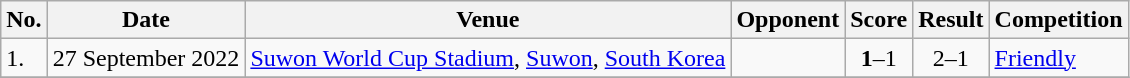<table class="wikitable">
<tr>
<th>No.</th>
<th>Date</th>
<th>Venue</th>
<th>Opponent</th>
<th>Score</th>
<th>Result</th>
<th>Competition</th>
</tr>
<tr>
<td>1.</td>
<td>27 September 2022</td>
<td><a href='#'>Suwon World Cup Stadium</a>, <a href='#'>Suwon</a>, <a href='#'>South Korea</a></td>
<td></td>
<td align=center><strong>1</strong>–1</td>
<td align=center>2–1</td>
<td><a href='#'>Friendly</a></td>
</tr>
<tr>
</tr>
</table>
